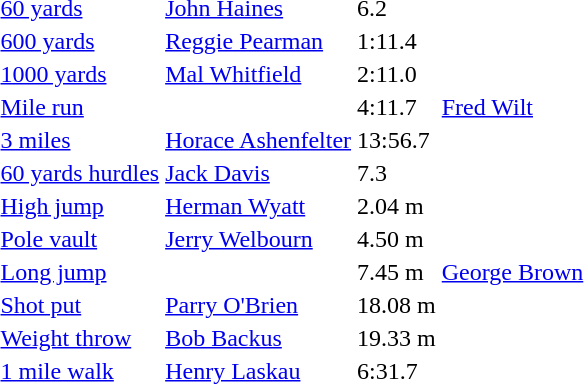<table>
<tr>
<td><a href='#'>60 yards</a></td>
<td><a href='#'>John Haines</a></td>
<td>6.2</td>
<td></td>
<td></td>
<td></td>
<td></td>
</tr>
<tr>
<td><a href='#'>600 yards</a></td>
<td><a href='#'>Reggie Pearman</a></td>
<td>1:11.4</td>
<td></td>
<td></td>
<td></td>
<td></td>
</tr>
<tr>
<td><a href='#'>1000 yards</a></td>
<td><a href='#'>Mal Whitfield</a></td>
<td>2:11.0</td>
<td></td>
<td></td>
<td></td>
<td></td>
</tr>
<tr>
<td><a href='#'>Mile run</a></td>
<td></td>
<td>4:11.7</td>
<td><a href='#'>Fred Wilt</a></td>
<td></td>
<td></td>
<td></td>
</tr>
<tr>
<td><a href='#'>3 miles</a></td>
<td><a href='#'>Horace Ashenfelter</a></td>
<td>13:56.7</td>
<td></td>
<td></td>
<td></td>
<td></td>
</tr>
<tr>
<td><a href='#'>60 yards hurdles</a></td>
<td><a href='#'>Jack Davis</a></td>
<td>7.3</td>
<td></td>
<td></td>
<td></td>
<td></td>
</tr>
<tr>
<td><a href='#'>High jump</a></td>
<td><a href='#'>Herman Wyatt</a></td>
<td>2.04 m</td>
<td></td>
<td></td>
<td></td>
<td></td>
</tr>
<tr>
<td><a href='#'>Pole vault</a></td>
<td><a href='#'>Jerry Welbourn</a></td>
<td>4.50 m</td>
<td></td>
<td></td>
<td></td>
<td></td>
</tr>
<tr>
<td><a href='#'>Long jump</a></td>
<td></td>
<td>7.45 m</td>
<td><a href='#'>George Brown</a></td>
<td></td>
<td></td>
<td></td>
</tr>
<tr>
<td><a href='#'>Shot put</a></td>
<td><a href='#'>Parry O'Brien</a></td>
<td>18.08 m</td>
<td></td>
<td></td>
<td></td>
<td></td>
</tr>
<tr>
<td><a href='#'>Weight throw</a></td>
<td><a href='#'>Bob Backus</a></td>
<td>19.33 m</td>
<td></td>
<td></td>
<td></td>
<td></td>
</tr>
<tr>
<td><a href='#'>1 mile walk</a></td>
<td><a href='#'>Henry Laskau</a></td>
<td>6:31.7</td>
<td></td>
<td></td>
<td></td>
<td></td>
</tr>
</table>
